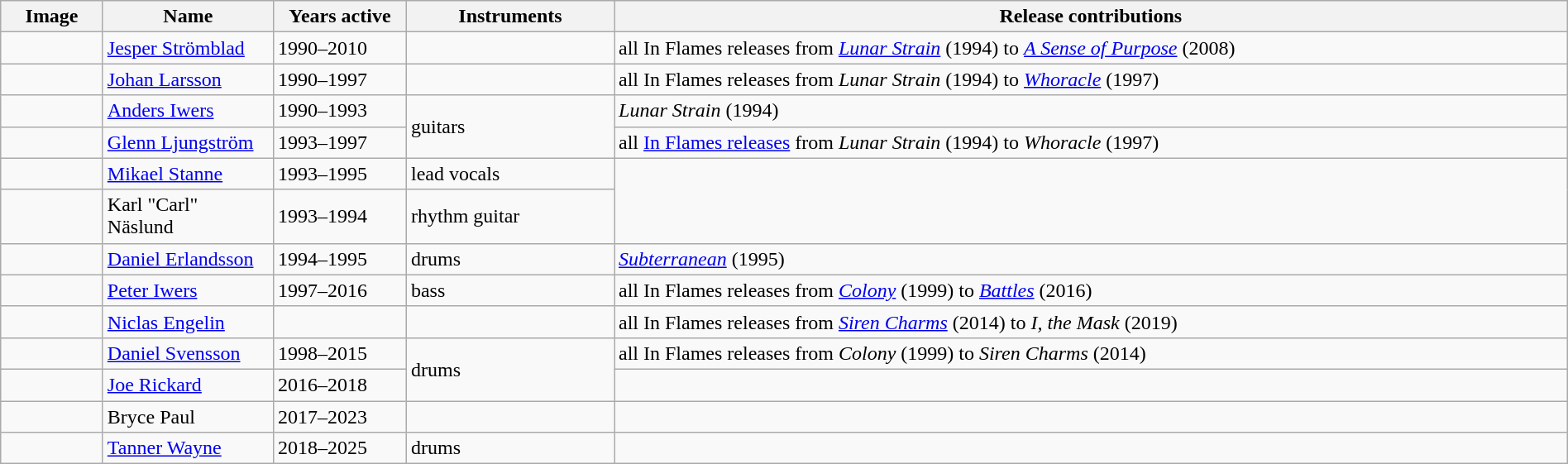<table class="wikitable" width=100%>
<tr>
<th width="75">Image</th>
<th width="130">Name</th>
<th width="100">Years active</th>
<th width="160">Instruments</th>
<th>Release contributions</th>
</tr>
<tr>
<td></td>
<td><a href='#'>Jesper Strömblad</a></td>
<td>1990–2010</td>
<td></td>
<td>all In Flames releases from <em><a href='#'>Lunar Strain</a></em> (1994) to <em><a href='#'>A Sense of Purpose</a></em> (2008)</td>
</tr>
<tr>
<td></td>
<td><a href='#'>Johan Larsson</a></td>
<td>1990–1997</td>
<td></td>
<td>all In Flames releases from <em>Lunar Strain</em> (1994) to <em><a href='#'>Whoracle</a></em> (1997)</td>
</tr>
<tr>
<td></td>
<td><a href='#'>Anders Iwers</a></td>
<td>1990–1993</td>
<td rowspan="2">guitars</td>
<td><em>Lunar Strain</em> (1994) </td>
</tr>
<tr>
<td></td>
<td><a href='#'>Glenn Ljungström</a></td>
<td>1993–1997</td>
<td>all <a href='#'>In Flames releases</a> from <em>Lunar Strain</em> (1994) to <em>Whoracle</em> (1997)</td>
</tr>
<tr>
<td></td>
<td><a href='#'>Mikael Stanne</a></td>
<td>1993–1995</td>
<td>lead vocals</td>
<td rowspan="2"></td>
</tr>
<tr>
<td></td>
<td>Karl "Carl" Näslund</td>
<td>1993–1994 </td>
<td>rhythm guitar</td>
</tr>
<tr>
<td></td>
<td><a href='#'>Daniel Erlandsson</a></td>
<td>1994–1995</td>
<td>drums</td>
<td><em><a href='#'>Subterranean</a></em> (1995)</td>
</tr>
<tr>
<td></td>
<td><a href='#'>Peter Iwers</a></td>
<td>1997–2016</td>
<td>bass</td>
<td>all In Flames releases from <em><a href='#'>Colony</a></em> (1999) to <em><a href='#'>Battles</a></em> (2016)</td>
</tr>
<tr>
<td></td>
<td><a href='#'>Niclas Engelin</a></td>
<td></td>
<td></td>
<td>all In Flames releases from <em><a href='#'>Siren Charms</a></em> (2014) to <em>I, the Mask</em> (2019)</td>
</tr>
<tr>
<td></td>
<td><a href='#'>Daniel Svensson</a></td>
<td>1998–2015</td>
<td rowspan="2">drums</td>
<td>all In Flames releases from <em>Colony</em> (1999) to <em>Siren Charms</em> (2014)</td>
</tr>
<tr>
<td></td>
<td><a href='#'>Joe Rickard</a></td>
<td>2016–2018</td>
<td></td>
</tr>
<tr>
<td></td>
<td>Bryce Paul</td>
<td>2017–2023</td>
<td></td>
<td></td>
</tr>
<tr>
<td></td>
<td><a href='#'>Tanner Wayne</a></td>
<td>2018–2025</td>
<td>drums</td>
<td></td>
</tr>
</table>
